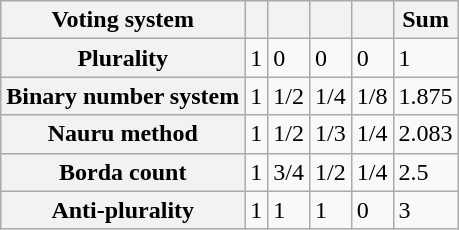<table class="wikitable">
<tr>
<th>Voting system</th>
<th></th>
<th></th>
<th></th>
<th></th>
<th>Sum</th>
</tr>
<tr>
<th>Plurality</th>
<td>1</td>
<td>0</td>
<td>0</td>
<td>0</td>
<td>1</td>
</tr>
<tr>
<th>Binary number system</th>
<td>1</td>
<td>1/2</td>
<td>1/4</td>
<td>1/8</td>
<td>1.875</td>
</tr>
<tr>
<th>Nauru method</th>
<td>1</td>
<td>1/2</td>
<td>1/3</td>
<td>1/4</td>
<td>2.083</td>
</tr>
<tr>
<th>Borda count</th>
<td>1</td>
<td>3/4</td>
<td>1/2</td>
<td>1/4</td>
<td>2.5</td>
</tr>
<tr>
<th>Anti-plurality</th>
<td>1</td>
<td>1</td>
<td>1</td>
<td>0</td>
<td>3</td>
</tr>
</table>
